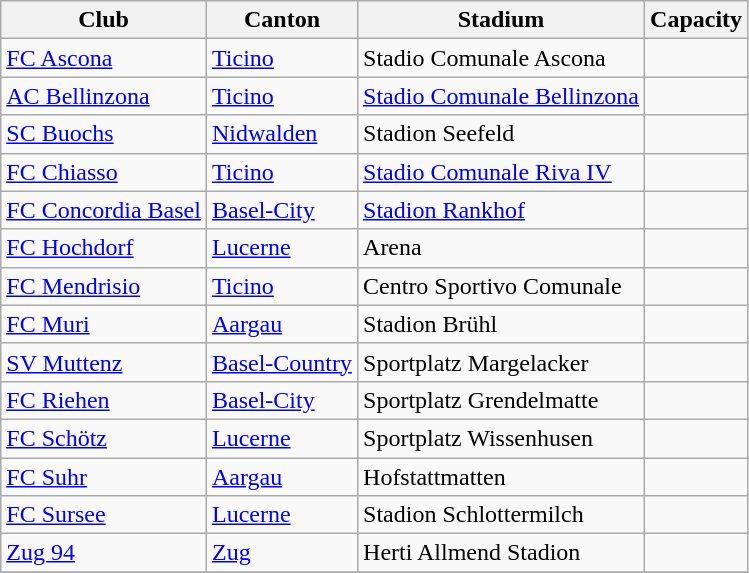<table class="wikitable">
<tr>
<th>Club</th>
<th>Canton</th>
<th>Stadium</th>
<th>Capacity</th>
</tr>
<tr>
<td><a href='#'>FC Ascona</a></td>
<td><a href='#'>Ticino</a></td>
<td>Stadio Comunale Ascona</td>
<td></td>
</tr>
<tr>
<td><a href='#'>AC Bellinzona</a></td>
<td><a href='#'>Ticino</a></td>
<td><a href='#'>Stadio Comunale Bellinzona</a></td>
<td></td>
</tr>
<tr>
<td><a href='#'>SC Buochs</a></td>
<td><a href='#'>Nidwalden</a></td>
<td>Stadion Seefeld</td>
<td></td>
</tr>
<tr>
<td><a href='#'>FC Chiasso</a></td>
<td><a href='#'>Ticino</a></td>
<td><a href='#'>Stadio Comunale Riva IV</a></td>
<td></td>
</tr>
<tr>
<td><a href='#'>FC Concordia Basel</a></td>
<td><a href='#'>Basel-City</a></td>
<td><a href='#'>Stadion Rankhof</a></td>
<td></td>
</tr>
<tr>
<td><a href='#'>FC Hochdorf</a></td>
<td><a href='#'>Lucerne</a></td>
<td>Arena</td>
<td></td>
</tr>
<tr>
<td><a href='#'>FC Mendrisio</a></td>
<td><a href='#'>Ticino</a></td>
<td>Centro Sportivo Comunale</td>
<td></td>
</tr>
<tr>
<td><a href='#'>FC Muri</a></td>
<td><a href='#'>Aargau</a></td>
<td>Stadion Brühl</td>
<td></td>
</tr>
<tr>
<td><a href='#'>SV Muttenz</a></td>
<td><a href='#'>Basel-Country</a></td>
<td>Sportplatz Margelacker</td>
<td></td>
</tr>
<tr>
<td><a href='#'>FC Riehen</a></td>
<td><a href='#'>Basel-City</a></td>
<td>Sportplatz Grendelmatte</td>
<td></td>
</tr>
<tr>
<td><a href='#'>FC Schötz</a></td>
<td><a href='#'>Lucerne</a></td>
<td>Sportplatz Wissenhusen</td>
<td></td>
</tr>
<tr>
<td><a href='#'>FC Suhr</a></td>
<td><a href='#'>Aargau</a></td>
<td>Hofstattmatten</td>
<td></td>
</tr>
<tr>
<td><a href='#'>FC Sursee</a></td>
<td><a href='#'>Lucerne</a></td>
<td>Stadion Schlottermilch</td>
<td></td>
</tr>
<tr>
<td><a href='#'>Zug 94</a></td>
<td><a href='#'>Zug</a></td>
<td>Herti Allmend Stadion</td>
<td></td>
</tr>
<tr>
</tr>
</table>
